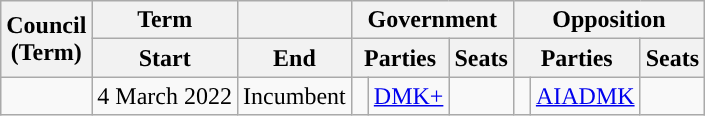<table class="wikitable sortable" style="text-align:center">
<tr>
<th rowspan="2" scope="col">Council<br>(Term)</th>
<th scope="col" class="unsortable">Term</th>
<th></th>
<th colspan="3">Government</th>
<th colspan="3">Opposition</th>
</tr>
<tr>
<th>Start</th>
<th>End</th>
<th colspan="2">Parties</th>
<th>Seats</th>
<th colspan="2">Parties</th>
<th>Seats</th>
</tr>
<tr>
<td></td>
<td>4 March 2022</td>
<td>Incumbent</td>
<td width="4px"><br></td>
<td><a href='#'>DMK+</a></td>
<td></td>
<td width="4px"><br></td>
<td><a href='#'>AIADMK</a></td>
<td></td>
</tr>
</table>
